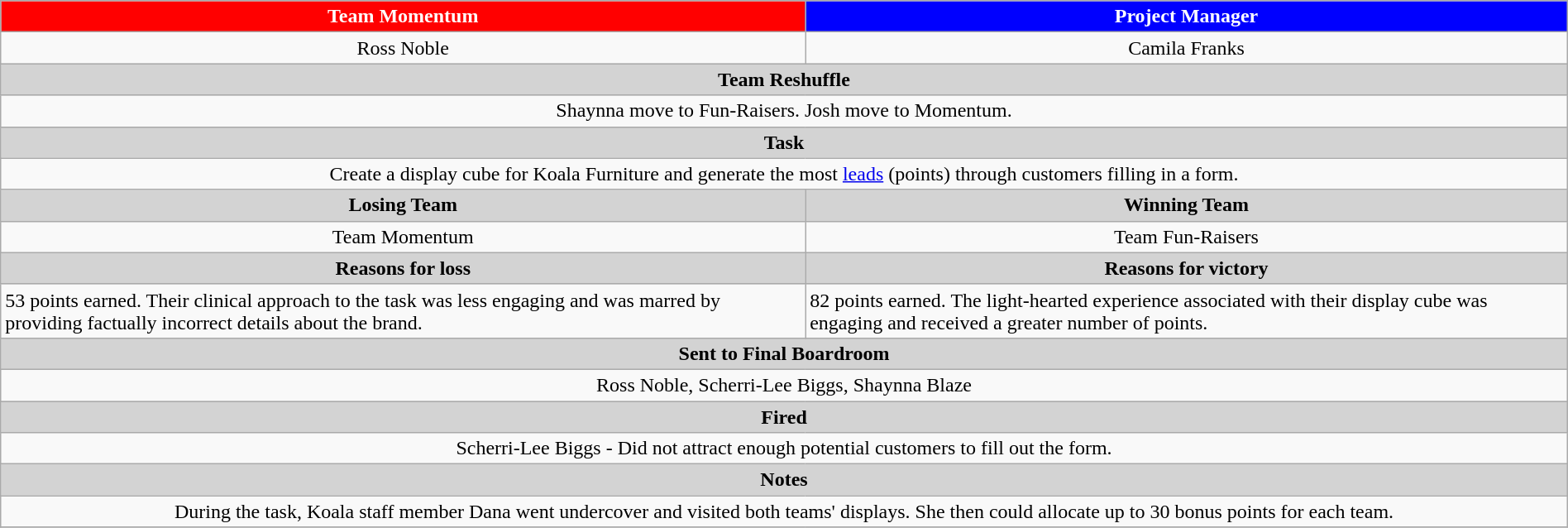<table class="wikitable" style="text-align: center; width:100%">
<tr>
<th style="text-align:center; background:red;color:white">Team Momentum </th>
<th style="text-align:center; background:blue;color:white"> Project Manager</th>
</tr>
<tr>
<td>Ross Noble</td>
<td>Camila Franks</td>
</tr>
<tr>
<th colspan="2" style="text-align:center; background:lightgrey;">Team Reshuffle</th>
</tr>
<tr>
<td colspan="2">Shaynna move to Fun-Raisers. Josh move to Momentum.</td>
</tr>
<tr>
<th colspan="2" style="text-align:center; background:lightgrey;">Task</th>
</tr>
<tr>
<td colspan="2">Create a display cube for Koala Furniture and generate the most <a href='#'>leads</a> (points) through customers filling in a form.</td>
</tr>
<tr>
<th style="text-align:center; background:lightgrey;">Losing Team</th>
<th style="text-align:center; background:lightgrey;">Winning Team</th>
</tr>
<tr>
<td>Team Momentum</td>
<td>Team Fun-Raisers</td>
</tr>
<tr>
<th style="text-align:center; background:lightgrey;">Reasons for loss</th>
<th style="text-align:center; background:lightgrey;">Reasons for victory</th>
</tr>
<tr style="text-align: left; ">
<td>53 points earned. Their clinical approach to the task was less engaging and was marred by providing factually incorrect details about the brand.</td>
<td>82 points earned. The light-hearted experience associated with their display cube was engaging and received a greater number of points.</td>
</tr>
<tr>
<th colspan="2" style="text-align:center; background:lightgrey;">Sent to Final Boardroom</th>
</tr>
<tr>
<td colspan="2">Ross Noble, Scherri-Lee Biggs, Shaynna Blaze</td>
</tr>
<tr>
<th colspan="2" style="text-align:center; background:lightgrey;">Fired</th>
</tr>
<tr>
<td colspan="2">Scherri-Lee Biggs - Did not attract enough potential customers to fill out the form.</td>
</tr>
<tr>
<th colspan="2" style="text-align:center; background:lightgrey;">Notes</th>
</tr>
<tr>
<td colspan="2">During the task, Koala staff member Dana went undercover and visited both teams' displays. She then could allocate up to 30 bonus points for each team.</td>
</tr>
<tr>
</tr>
</table>
